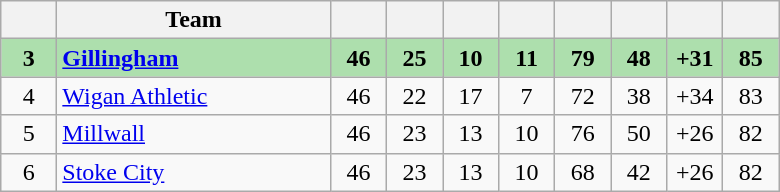<table class="wikitable" style="text-align:center">
<tr>
<th width="30"></th>
<th width="175">Team</th>
<th width="30"></th>
<th width="30"></th>
<th width="30"></th>
<th width="30"></th>
<th width="30"></th>
<th width="30"></th>
<th width="30"></th>
<th width="30"></th>
</tr>
<tr bgcolor=#ADDFAD>
<td><strong>3</strong></td>
<td align=left><strong><a href='#'>Gillingham</a></strong></td>
<td><strong>46</strong></td>
<td><strong>25</strong></td>
<td><strong>10</strong></td>
<td><strong>11</strong></td>
<td><strong>79</strong></td>
<td><strong>48</strong></td>
<td><strong>+31</strong></td>
<td><strong>85</strong></td>
</tr>
<tr>
<td>4</td>
<td align=left><a href='#'>Wigan Athletic</a></td>
<td>46</td>
<td>22</td>
<td>17</td>
<td>7</td>
<td>72</td>
<td>38</td>
<td>+34</td>
<td>83</td>
</tr>
<tr>
<td>5</td>
<td align=left><a href='#'>Millwall</a></td>
<td>46</td>
<td>23</td>
<td>13</td>
<td>10</td>
<td>76</td>
<td>50</td>
<td>+26</td>
<td>82</td>
</tr>
<tr>
<td>6</td>
<td align=left><a href='#'>Stoke City</a></td>
<td>46</td>
<td>23</td>
<td>13</td>
<td>10</td>
<td>68</td>
<td>42</td>
<td>+26</td>
<td>82</td>
</tr>
</table>
